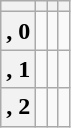<table class="wikitable">
<tr ---- valign="center">
<th></th>
<th></th>
<th></th>
<th></th>
</tr>
<tr ---- valign="center"  align="center">
<th>, 0</th>
<td></td>
<td></td>
<td></td>
</tr>
<tr ---- valign="center"  align="center">
<th>, 1</th>
<td></td>
<td></td>
<td></td>
</tr>
<tr ---- valign="center"  align="center">
<th>, 2</th>
<td></td>
<td></td>
<td></td>
</tr>
</table>
